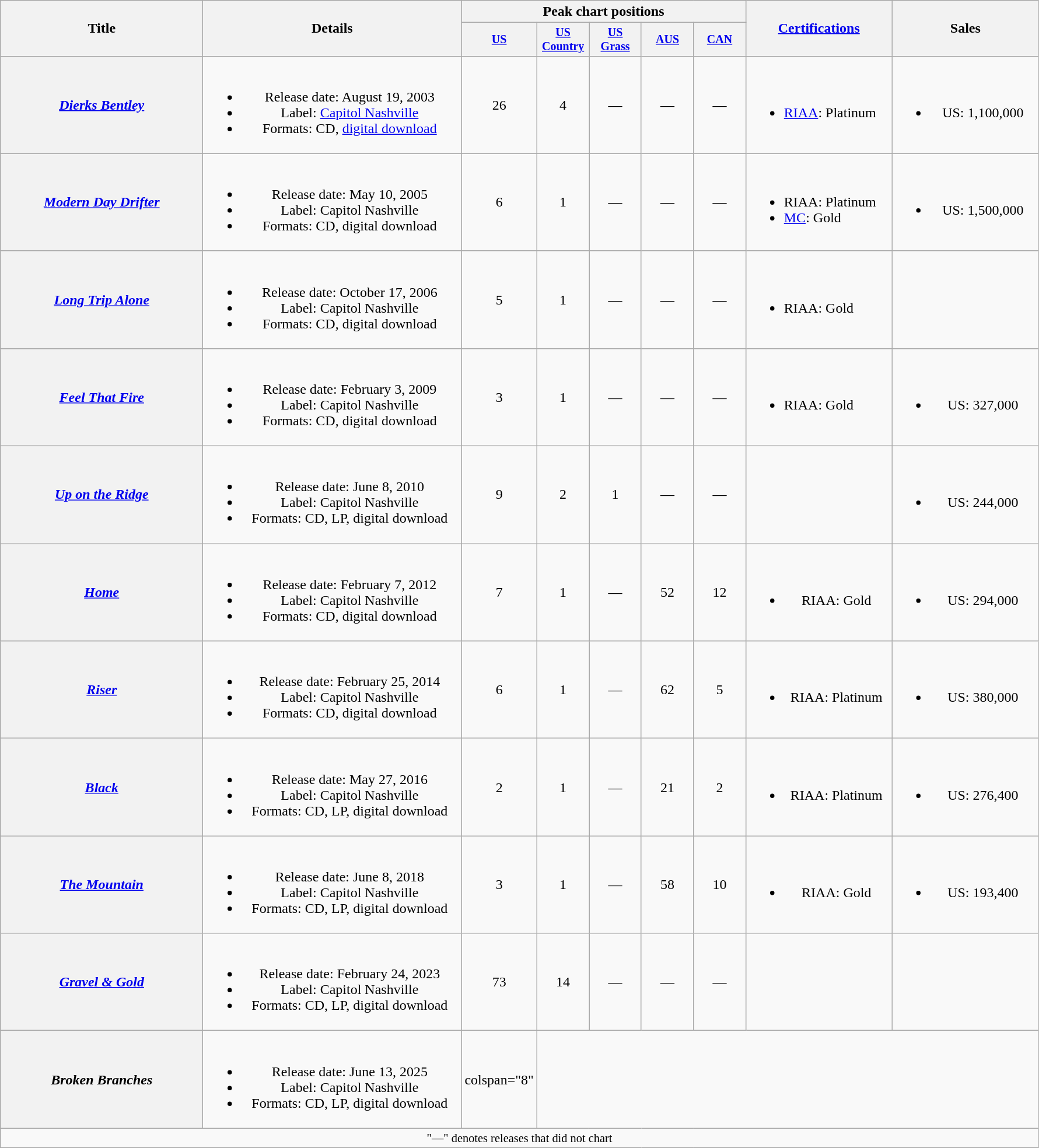<table class="wikitable plainrowheaders" style="text-align:center;">
<tr>
<th scope="col" rowspan="2" style="width:14em;">Title</th>
<th scope="col" rowspan="2" style="width:18em;">Details</th>
<th scope="col" colspan="5">Peak chart positions</th>
<th scope="col" rowspan="2" style="width:10em;"><a href='#'>Certifications</a><br></th>
<th scope="col" rowspan="2" style="width:10em;">Sales</th>
</tr>
<tr style="font-size:smaller;">
<th scope="col" style="width:4em;"><a href='#'>US</a><br></th>
<th scope="col" style="width:4em;"><a href='#'>US Country</a><br></th>
<th scope="col" style="width:4em;"><a href='#'>US Grass</a><br></th>
<th scope="col" style="width:4em;"><a href='#'>AUS</a><br></th>
<th scope="col" style="width:4em;"><a href='#'>CAN</a><br></th>
</tr>
<tr>
<th scope="row"><em><a href='#'>Dierks Bentley</a></em></th>
<td><br><ul><li>Release date: August 19, 2003</li><li>Label: <a href='#'>Capitol Nashville</a></li><li>Formats: CD, <a href='#'>digital download</a></li></ul></td>
<td>26</td>
<td>4</td>
<td>—</td>
<td>—</td>
<td>—</td>
<td align="left"><br><ul><li><a href='#'>RIAA</a>: Platinum</li></ul></td>
<td><br><ul><li>US: 1,100,000</li></ul></td>
</tr>
<tr>
<th scope="row"><em><a href='#'>Modern Day Drifter</a></em></th>
<td><br><ul><li>Release date: May 10, 2005</li><li>Label: Capitol Nashville</li><li>Formats: CD, digital download</li></ul></td>
<td>6</td>
<td>1</td>
<td>—</td>
<td>—</td>
<td>—</td>
<td align="left"><br><ul><li>RIAA: Platinum</li><li><a href='#'>MC</a>: Gold</li></ul></td>
<td><br><ul><li>US: 1,500,000</li></ul></td>
</tr>
<tr>
<th scope="row"><em><a href='#'>Long Trip Alone</a></em></th>
<td><br><ul><li>Release date: October 17, 2006</li><li>Label: Capitol Nashville</li><li>Formats: CD, digital download</li></ul></td>
<td>5</td>
<td>1</td>
<td>—</td>
<td>—</td>
<td>—</td>
<td align="left"><br><ul><li>RIAA: Gold</li></ul></td>
<td></td>
</tr>
<tr>
<th scope="row"><em><a href='#'>Feel That Fire</a></em></th>
<td><br><ul><li>Release date: February 3, 2009</li><li>Label: Capitol Nashville</li><li>Formats: CD, digital download</li></ul></td>
<td>3</td>
<td>1</td>
<td>—</td>
<td>—</td>
<td>—</td>
<td align="left"><br><ul><li>RIAA: Gold</li></ul></td>
<td><br><ul><li>US: 327,000</li></ul></td>
</tr>
<tr>
<th scope="row"><em><a href='#'>Up on the Ridge</a></em></th>
<td><br><ul><li>Release date: June 8, 2010</li><li>Label: Capitol Nashville</li><li>Formats: CD, LP, digital download</li></ul></td>
<td>9</td>
<td>2</td>
<td>1</td>
<td>—</td>
<td>—</td>
<td></td>
<td><br><ul><li>US: 244,000</li></ul></td>
</tr>
<tr>
<th scope="row"><em><a href='#'>Home</a></em></th>
<td><br><ul><li>Release date: February 7, 2012</li><li>Label: Capitol Nashville</li><li>Formats: CD, digital download</li></ul></td>
<td>7</td>
<td>1</td>
<td>—</td>
<td>52</td>
<td>12</td>
<td><br><ul><li>RIAA: Gold</li></ul></td>
<td><br><ul><li>US: 294,000</li></ul></td>
</tr>
<tr>
<th scope="row"><em><a href='#'>Riser</a></em></th>
<td><br><ul><li>Release date: February 25, 2014</li><li>Label: Capitol Nashville</li><li>Formats: CD, digital download</li></ul></td>
<td>6</td>
<td>1</td>
<td>—</td>
<td>62</td>
<td>5</td>
<td><br><ul><li>RIAA: Platinum</li></ul></td>
<td><br><ul><li>US: 380,000</li></ul></td>
</tr>
<tr>
<th scope="row"><em><a href='#'>Black</a></em></th>
<td><br><ul><li>Release date: May 27, 2016</li><li>Label: Capitol Nashville</li><li>Formats: CD, LP, digital download</li></ul></td>
<td>2</td>
<td>1</td>
<td>—</td>
<td>21</td>
<td>2</td>
<td><br><ul><li>RIAA: Platinum</li></ul></td>
<td><br><ul><li>US: 276,400</li></ul></td>
</tr>
<tr>
<th scope="row"><em><a href='#'>The Mountain</a></em></th>
<td><br><ul><li>Release date: June 8, 2018</li><li>Label: Capitol Nashville</li><li>Formats: CD, LP, digital download</li></ul></td>
<td>3</td>
<td>1</td>
<td>—</td>
<td>58</td>
<td>10</td>
<td><br><ul><li>RIAA: Gold</li></ul></td>
<td><br><ul><li>US: 193,400</li></ul></td>
</tr>
<tr>
<th scope="row"><em><a href='#'>Gravel & Gold</a></em></th>
<td><br><ul><li>Release date: February 24, 2023</li><li>Label: Capitol Nashville</li><li>Formats: CD, LP, digital download</li></ul></td>
<td>73</td>
<td>14</td>
<td>—</td>
<td>—</td>
<td>—</td>
<td></td>
<td></td>
</tr>
<tr>
<th scope="row"><em>Broken Branches</em></th>
<td><br><ul><li>Release date: June 13, 2025</li><li>Label: Capitol Nashville</li><li>Formats: CD, LP, digital download</li></ul></td>
<td>colspan="8" </td>
</tr>
<tr>
<td colspan="10" style="font-size:85%">"—" denotes releases that did not chart</td>
</tr>
</table>
